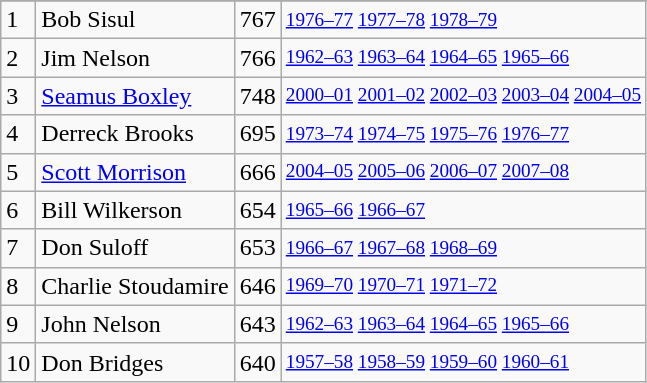<table class="wikitable">
<tr>
</tr>
<tr>
<td>1</td>
<td>Bob Sisul</td>
<td>767</td>
<td style="font-size:80%;"><a href='#'>1976–77</a> <a href='#'>1977–78</a> <a href='#'>1978–79</a></td>
</tr>
<tr>
<td>2</td>
<td>Jim Nelson</td>
<td>766</td>
<td style="font-size:80%;"><a href='#'>1962–63</a> <a href='#'>1963–64</a> <a href='#'>1964–65</a> <a href='#'>1965–66</a></td>
</tr>
<tr>
<td>3</td>
<td><a href='#'>Seamus Boxley</a></td>
<td>748</td>
<td style="font-size:80%;"><a href='#'>2000–01</a> <a href='#'>2001–02</a> <a href='#'>2002–03</a> <a href='#'>2003–04</a> <a href='#'>2004–05</a></td>
</tr>
<tr>
<td>4</td>
<td>Derreck Brooks</td>
<td>695</td>
<td style="font-size:80%;"><a href='#'>1973–74</a> <a href='#'>1974–75</a> <a href='#'>1975–76</a> <a href='#'>1976–77</a></td>
</tr>
<tr>
<td>5</td>
<td><a href='#'>Scott Morrison</a></td>
<td>666</td>
<td style="font-size:80%;"><a href='#'>2004–05</a> <a href='#'>2005–06</a> <a href='#'>2006–07</a> <a href='#'>2007–08</a></td>
</tr>
<tr>
<td>6</td>
<td>Bill Wilkerson</td>
<td>654</td>
<td style="font-size:80%;"><a href='#'>1965–66</a> <a href='#'>1966–67</a></td>
</tr>
<tr>
<td>7</td>
<td>Don Suloff</td>
<td>653</td>
<td style="font-size:80%;"><a href='#'>1966–67</a> <a href='#'>1967–68</a> <a href='#'>1968–69</a></td>
</tr>
<tr>
<td>8</td>
<td>Charlie Stoudamire</td>
<td>646</td>
<td style="font-size:80%;"><a href='#'>1969–70</a> <a href='#'>1970–71</a> <a href='#'>1971–72</a></td>
</tr>
<tr>
<td>9</td>
<td>John Nelson</td>
<td>643</td>
<td style="font-size:80%;"><a href='#'>1962–63</a> <a href='#'>1963–64</a> <a href='#'>1964–65</a> <a href='#'>1965–66</a></td>
</tr>
<tr>
<td>10</td>
<td>Don Bridges</td>
<td>640</td>
<td style="font-size:80%;"><a href='#'>1957–58</a> <a href='#'>1958–59</a> <a href='#'>1959–60</a> <a href='#'>1960–61</a></td>
</tr>
</table>
